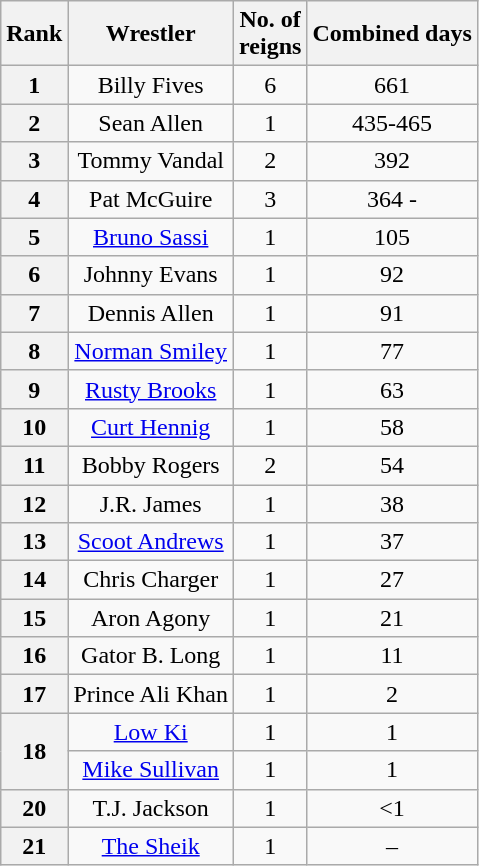<table class="wikitable sortable" style="text-align: center">
<tr>
<th>Rank</th>
<th>Wrestler</th>
<th>No. of<br>reigns</th>
<th>Combined days</th>
</tr>
<tr>
<th>1</th>
<td>Billy Fives</td>
<td>6</td>
<td>661</td>
</tr>
<tr>
<th>2</th>
<td>Sean Allen</td>
<td>1</td>
<td>435-465</td>
</tr>
<tr>
<th>3</th>
<td>Tommy Vandal</td>
<td>2</td>
<td>392</td>
</tr>
<tr>
<th>4</th>
<td>Pat McGuire</td>
<td>3</td>
<td>364 -</td>
</tr>
<tr>
<th>5</th>
<td><a href='#'>Bruno Sassi</a></td>
<td>1</td>
<td>105</td>
</tr>
<tr>
<th>6</th>
<td>Johnny Evans</td>
<td>1</td>
<td>92</td>
</tr>
<tr>
<th>7</th>
<td>Dennis Allen</td>
<td>1</td>
<td>91</td>
</tr>
<tr>
<th>8</th>
<td><a href='#'>Norman Smiley</a></td>
<td>1</td>
<td>77</td>
</tr>
<tr>
<th>9</th>
<td><a href='#'>Rusty Brooks</a></td>
<td>1</td>
<td>63</td>
</tr>
<tr>
<th>10</th>
<td><a href='#'>Curt Hennig</a></td>
<td>1</td>
<td>58</td>
</tr>
<tr>
<th>11</th>
<td>Bobby Rogers</td>
<td>2</td>
<td>54</td>
</tr>
<tr>
<th>12</th>
<td>J.R. James</td>
<td>1</td>
<td>38</td>
</tr>
<tr>
<th>13</th>
<td><a href='#'>Scoot Andrews</a></td>
<td>1</td>
<td>37</td>
</tr>
<tr>
<th>14</th>
<td>Chris Charger</td>
<td>1</td>
<td>27</td>
</tr>
<tr>
<th>15</th>
<td>Aron Agony</td>
<td>1</td>
<td>21</td>
</tr>
<tr>
<th>16</th>
<td>Gator B. Long</td>
<td>1</td>
<td>11</td>
</tr>
<tr>
<th>17</th>
<td>Prince Ali Khan</td>
<td>1</td>
<td>2</td>
</tr>
<tr>
<th rowspan=2>18</th>
<td><a href='#'>Low Ki</a></td>
<td>1</td>
<td>1</td>
</tr>
<tr>
<td><a href='#'>Mike Sullivan</a></td>
<td>1</td>
<td>1</td>
</tr>
<tr>
<th>20</th>
<td>T.J. Jackson</td>
<td>1</td>
<td><1</td>
</tr>
<tr>
<th>21</th>
<td><a href='#'>The Sheik</a></td>
<td>1</td>
<td>–</td>
</tr>
</table>
